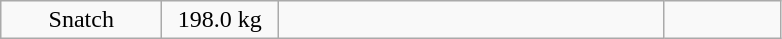<table class = "wikitable" style="text-align:center;">
<tr>
<td width=100>Snatch</td>
<td width=70>198.0 kg</td>
<td width=250 align=left></td>
<td width=70></td>
</tr>
</table>
